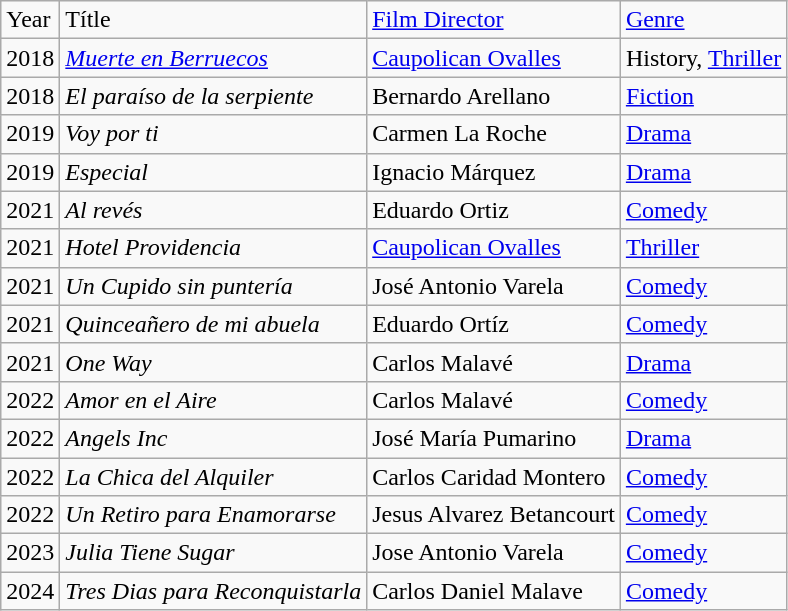<table class="wikitable">
<tr>
<td>Year</td>
<td>Títle</td>
<td><a href='#'>Film Director</a></td>
<td><a href='#'>Genre</a></td>
</tr>
<tr>
<td>2018</td>
<td><em><a href='#'>Muerte en Berruecos</a></em></td>
<td><a href='#'>Caupolican Ovalles</a></td>
<td>History, <a href='#'>Thriller</a></td>
</tr>
<tr>
<td>2018</td>
<td><em> El paraíso de la serpiente</em></td>
<td>Bernardo Arellano</td>
<td><a href='#'>Fiction</a></td>
</tr>
<tr>
<td>2019</td>
<td><em>Voy por ti</em></td>
<td>Carmen La Roche</td>
<td><a href='#'>Drama</a></td>
</tr>
<tr>
<td>2019</td>
<td><em>Especial</em></td>
<td>Ignacio Márquez</td>
<td><a href='#'>Drama</a></td>
</tr>
<tr>
<td>2021</td>
<td><em>Al revés</em></td>
<td>Eduardo Ortiz</td>
<td><a href='#'>Comedy</a></td>
</tr>
<tr>
<td>2021</td>
<td><em>Hotel Providencia</em></td>
<td><a href='#'>Caupolican Ovalles</a></td>
<td><a href='#'>Thriller</a></td>
</tr>
<tr>
<td>2021</td>
<td><em>Un Cupido sin puntería</em></td>
<td>José Antonio Varela</td>
<td><a href='#'>Comedy</a></td>
</tr>
<tr>
<td>2021</td>
<td><em>Quinceañero de mi abuela</em></td>
<td>Eduardo Ortíz</td>
<td><a href='#'>Comedy</a></td>
</tr>
<tr>
<td>2021</td>
<td><em>One Way</em></td>
<td>Carlos Malavé</td>
<td><a href='#'>Drama</a></td>
</tr>
<tr>
<td>2022</td>
<td><em>Amor en el Aire</em></td>
<td>Carlos Malavé</td>
<td><a href='#'>Comedy</a></td>
</tr>
<tr>
<td>2022</td>
<td><em>Angels Inc</em></td>
<td>José María Pumarino</td>
<td><a href='#'>Drama</a></td>
</tr>
<tr>
<td>2022</td>
<td><em>La Chica del Alquiler</em></td>
<td>Carlos Caridad Montero</td>
<td><a href='#'>Comedy</a></td>
</tr>
<tr>
<td>2022</td>
<td><em>Un Retiro para Enamorarse</em></td>
<td>Jesus Alvarez Betancourt</td>
<td><a href='#'>Comedy</a></td>
</tr>
<tr>
<td>2023</td>
<td><em>Julia Tiene Sugar</em></td>
<td>Jose Antonio Varela</td>
<td><a href='#'>Comedy</a></td>
</tr>
<tr>
<td>2024</td>
<td><em>Tres Dias para Reconquistarla</em></td>
<td>Carlos Daniel Malave</td>
<td><a href='#'>Comedy</a></td>
</tr>
</table>
